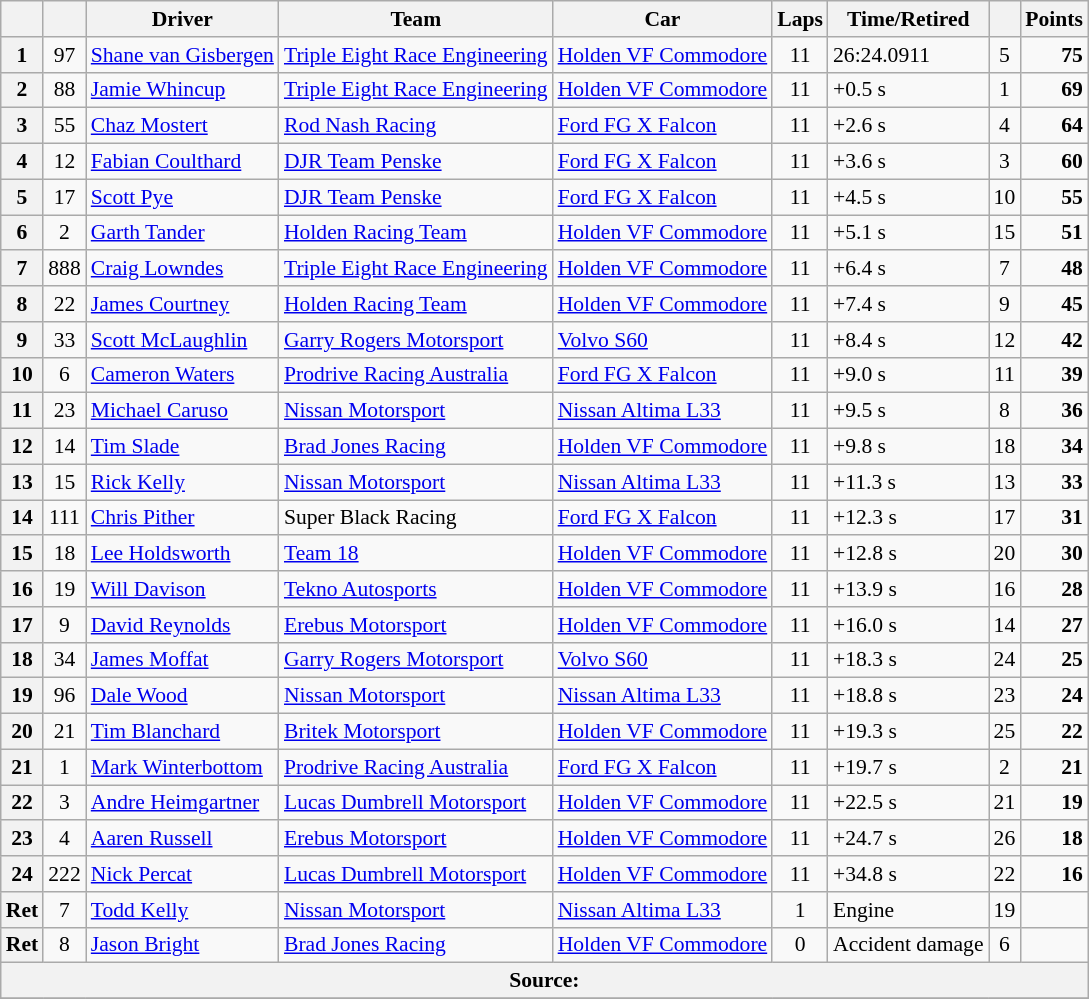<table class="wikitable" style="font-size: 90%">
<tr>
<th></th>
<th></th>
<th>Driver</th>
<th>Team</th>
<th>Car</th>
<th>Laps</th>
<th>Time/Retired</th>
<th></th>
<th>Points</th>
</tr>
<tr>
<th>1</th>
<td align="center">97</td>
<td> <a href='#'>Shane van Gisbergen</a></td>
<td><a href='#'>Triple Eight Race Engineering</a></td>
<td><a href='#'>Holden VF Commodore</a></td>
<td align="center">11</td>
<td>26:24.0911</td>
<td align="center">5</td>
<td align="right"><strong>75</strong></td>
</tr>
<tr>
<th>2</th>
<td align="center">88</td>
<td> <a href='#'>Jamie Whincup</a></td>
<td><a href='#'>Triple Eight Race Engineering</a></td>
<td><a href='#'>Holden VF Commodore</a></td>
<td align="center">11</td>
<td>+0.5 s</td>
<td align="center">1</td>
<td align="right"><strong>69</strong></td>
</tr>
<tr>
<th>3</th>
<td align="center">55</td>
<td> <a href='#'>Chaz Mostert</a></td>
<td><a href='#'>Rod Nash Racing</a></td>
<td><a href='#'>Ford FG X Falcon</a></td>
<td align="center">11</td>
<td>+2.6 s</td>
<td align="center">4</td>
<td align="right"><strong>64</strong></td>
</tr>
<tr>
<th>4</th>
<td align="center">12</td>
<td> <a href='#'>Fabian Coulthard</a></td>
<td><a href='#'>DJR Team Penske</a></td>
<td><a href='#'>Ford FG X Falcon</a></td>
<td align="center">11</td>
<td>+3.6 s</td>
<td align="center">3</td>
<td align="right"><strong>60</strong></td>
</tr>
<tr>
<th>5</th>
<td align="center">17</td>
<td> <a href='#'>Scott Pye</a></td>
<td><a href='#'>DJR Team Penske</a></td>
<td><a href='#'>Ford FG X Falcon</a></td>
<td align="center">11</td>
<td>+4.5 s</td>
<td align="center">10</td>
<td align="right"><strong>55</strong></td>
</tr>
<tr>
<th>6</th>
<td align="center">2</td>
<td> <a href='#'>Garth Tander</a></td>
<td><a href='#'>Holden Racing Team</a></td>
<td><a href='#'>Holden VF Commodore</a></td>
<td align="center">11</td>
<td>+5.1 s</td>
<td align="center">15</td>
<td align="right"><strong>51</strong></td>
</tr>
<tr>
<th>7</th>
<td align="center">888</td>
<td> <a href='#'>Craig Lowndes</a></td>
<td><a href='#'>Triple Eight Race Engineering</a></td>
<td><a href='#'>Holden VF Commodore</a></td>
<td align="center">11</td>
<td>+6.4 s</td>
<td align="center">7</td>
<td align="right"><strong>48</strong></td>
</tr>
<tr>
<th>8</th>
<td align="center">22</td>
<td> <a href='#'>James Courtney</a></td>
<td><a href='#'>Holden Racing Team</a></td>
<td><a href='#'>Holden VF Commodore</a></td>
<td align="center">11</td>
<td>+7.4 s</td>
<td align="center">9</td>
<td align="right"><strong>45</strong></td>
</tr>
<tr>
<th>9</th>
<td align="center">33</td>
<td> <a href='#'>Scott McLaughlin</a></td>
<td><a href='#'>Garry Rogers Motorsport</a></td>
<td><a href='#'>Volvo S60</a></td>
<td align="center">11</td>
<td>+8.4 s</td>
<td align="center">12</td>
<td align="right"><strong>42</strong></td>
</tr>
<tr>
<th>10</th>
<td align="center">6</td>
<td> <a href='#'>Cameron Waters</a></td>
<td><a href='#'>Prodrive Racing Australia</a></td>
<td><a href='#'>Ford FG X Falcon</a></td>
<td align="center">11</td>
<td>+9.0 s</td>
<td align="center">11</td>
<td align="right"><strong>39</strong></td>
</tr>
<tr>
<th>11</th>
<td align="center">23</td>
<td> <a href='#'>Michael Caruso</a></td>
<td><a href='#'>Nissan Motorsport</a></td>
<td><a href='#'>Nissan Altima L33</a></td>
<td align="center">11</td>
<td>+9.5 s</td>
<td align="center">8</td>
<td align="right"><strong>36</strong></td>
</tr>
<tr>
<th>12</th>
<td align="center">14</td>
<td> <a href='#'>Tim Slade</a></td>
<td><a href='#'>Brad Jones Racing</a></td>
<td><a href='#'>Holden VF Commodore</a></td>
<td align="center">11</td>
<td>+9.8 s</td>
<td align="center">18</td>
<td align="right"><strong>34</strong></td>
</tr>
<tr>
<th>13</th>
<td align="center">15</td>
<td> <a href='#'>Rick Kelly</a></td>
<td><a href='#'>Nissan Motorsport</a></td>
<td><a href='#'>Nissan Altima L33</a></td>
<td align="center">11</td>
<td>+11.3 s</td>
<td align="center">13</td>
<td align="right"><strong>33</strong></td>
</tr>
<tr>
<th>14</th>
<td align="center">111</td>
<td> <a href='#'>Chris Pither</a></td>
<td>Super Black Racing</td>
<td><a href='#'>Ford FG X Falcon</a></td>
<td align="center">11</td>
<td>+12.3 s</td>
<td align="center">17</td>
<td align="right"><strong>31</strong></td>
</tr>
<tr>
<th>15</th>
<td align="center">18</td>
<td> <a href='#'>Lee Holdsworth</a></td>
<td><a href='#'>Team 18</a></td>
<td><a href='#'>Holden VF Commodore</a></td>
<td align="center">11</td>
<td>+12.8 s</td>
<td align="center">20</td>
<td align="right"><strong>30</strong></td>
</tr>
<tr>
<th>16</th>
<td align="center">19</td>
<td> <a href='#'>Will Davison</a></td>
<td><a href='#'>Tekno Autosports</a></td>
<td><a href='#'>Holden VF Commodore</a></td>
<td align="center">11</td>
<td>+13.9 s</td>
<td align="center">16</td>
<td align="right"><strong>28</strong></td>
</tr>
<tr>
<th>17</th>
<td align="center">9</td>
<td> <a href='#'>David Reynolds</a></td>
<td><a href='#'>Erebus Motorsport</a></td>
<td><a href='#'>Holden VF Commodore</a></td>
<td align="center">11</td>
<td>+16.0 s</td>
<td align="center">14</td>
<td align="right"><strong>27</strong></td>
</tr>
<tr>
<th>18</th>
<td align="center">34</td>
<td> <a href='#'>James Moffat</a></td>
<td><a href='#'>Garry Rogers Motorsport</a></td>
<td><a href='#'>Volvo S60</a></td>
<td align="center">11</td>
<td>+18.3 s</td>
<td align="center">24</td>
<td align="right"><strong>25</strong></td>
</tr>
<tr>
<th>19</th>
<td align="center">96</td>
<td> <a href='#'>Dale Wood</a></td>
<td><a href='#'>Nissan Motorsport</a></td>
<td><a href='#'>Nissan Altima L33</a></td>
<td align="center">11</td>
<td>+18.8 s</td>
<td align="center">23</td>
<td align="right"><strong>24</strong></td>
</tr>
<tr>
<th>20</th>
<td align="center">21</td>
<td> <a href='#'>Tim Blanchard</a></td>
<td><a href='#'>Britek Motorsport</a></td>
<td><a href='#'>Holden VF Commodore</a></td>
<td align="center">11</td>
<td>+19.3 s</td>
<td align="center">25</td>
<td align="right"><strong>22</strong></td>
</tr>
<tr>
<th>21</th>
<td align="center">1</td>
<td> <a href='#'>Mark Winterbottom</a></td>
<td><a href='#'>Prodrive Racing Australia</a></td>
<td><a href='#'>Ford FG X Falcon</a></td>
<td align="center">11</td>
<td>+19.7 s</td>
<td align="center">2</td>
<td align="right"><strong>21</strong></td>
</tr>
<tr>
<th>22</th>
<td align="center">3</td>
<td> <a href='#'>Andre Heimgartner</a></td>
<td><a href='#'>Lucas Dumbrell Motorsport</a></td>
<td><a href='#'>Holden VF Commodore</a></td>
<td align="center">11</td>
<td>+22.5 s</td>
<td align="center">21</td>
<td align="right"><strong>19</strong></td>
</tr>
<tr>
<th>23</th>
<td align="center">4</td>
<td> <a href='#'>Aaren Russell</a></td>
<td><a href='#'>Erebus Motorsport</a></td>
<td><a href='#'>Holden VF Commodore</a></td>
<td align="center">11</td>
<td>+24.7 s</td>
<td align="center">26</td>
<td align="right"><strong>18</strong></td>
</tr>
<tr>
<th>24</th>
<td align="center">222</td>
<td> <a href='#'>Nick Percat</a></td>
<td><a href='#'>Lucas Dumbrell Motorsport</a></td>
<td><a href='#'>Holden VF Commodore</a></td>
<td align="center">11</td>
<td>+34.8 s</td>
<td align="center">22</td>
<td align="right"><strong>16</strong></td>
</tr>
<tr>
<th>Ret</th>
<td align="center">7</td>
<td> <a href='#'>Todd Kelly</a></td>
<td><a href='#'>Nissan Motorsport</a></td>
<td><a href='#'>Nissan Altima L33</a></td>
<td align="center">1</td>
<td>Engine</td>
<td align="center">19</td>
<td></td>
</tr>
<tr>
<th>Ret</th>
<td align="center">8</td>
<td> <a href='#'>Jason Bright</a></td>
<td><a href='#'>Brad Jones Racing</a></td>
<td><a href='#'>Holden VF Commodore</a></td>
<td align="center">0</td>
<td>Accident damage</td>
<td align="center">6</td>
<td></td>
</tr>
<tr>
<th colspan="9">Source:</th>
</tr>
<tr>
</tr>
</table>
